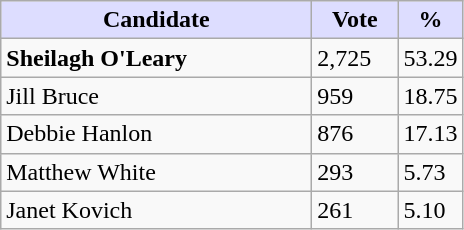<table class="wikitable">
<tr>
<th style="background:#ddf; width:200px;">Candidate </th>
<th style="background:#ddf; width:50px;">Vote</th>
<th style="background:#ddf; width:30px;">%</th>
</tr>
<tr>
<td><strong>Sheilagh O'Leary</strong></td>
<td>2,725</td>
<td>53.29</td>
</tr>
<tr>
<td>Jill Bruce</td>
<td>959</td>
<td>18.75</td>
</tr>
<tr>
<td>Debbie Hanlon</td>
<td>876</td>
<td>17.13</td>
</tr>
<tr>
<td>Matthew White</td>
<td>293</td>
<td>5.73</td>
</tr>
<tr>
<td>Janet Kovich</td>
<td>261</td>
<td>5.10</td>
</tr>
</table>
